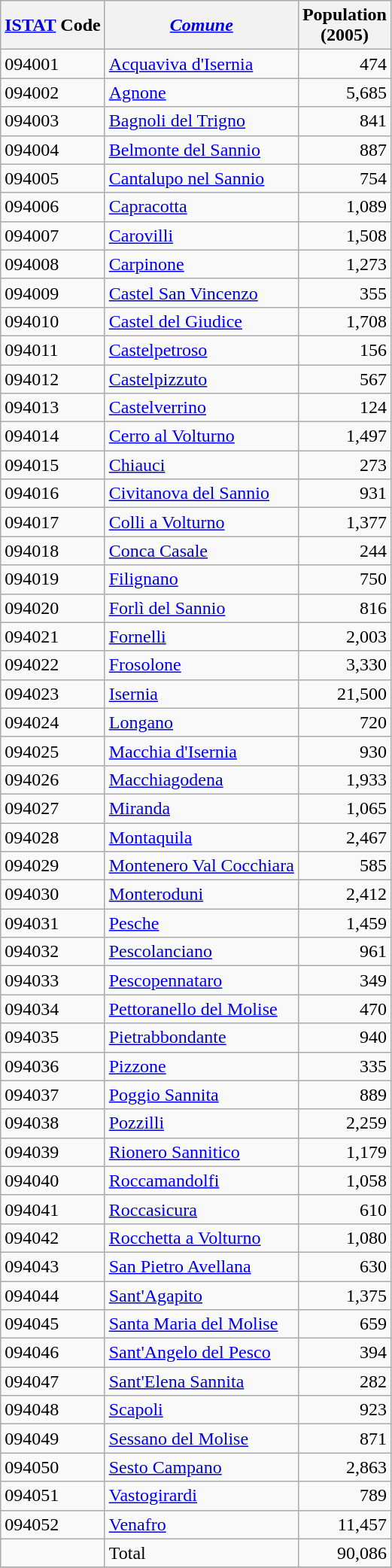<table class="wikitable sortable">
<tr>
<th><a href='#'>ISTAT</a> Code</th>
<th><em><a href='#'>Comune</a></em></th>
<th>Population <br>(2005)</th>
</tr>
<tr>
<td>094001</td>
<td><a href='#'>Acquaviva d'Isernia</a></td>
<td align="right">474</td>
</tr>
<tr>
<td>094002</td>
<td><a href='#'>Agnone</a></td>
<td align="right">5,685</td>
</tr>
<tr>
<td>094003</td>
<td><a href='#'>Bagnoli del Trigno</a></td>
<td align="right">841</td>
</tr>
<tr>
<td>094004</td>
<td><a href='#'>Belmonte del Sannio</a></td>
<td align="right">887</td>
</tr>
<tr>
<td>094005</td>
<td><a href='#'>Cantalupo nel Sannio</a></td>
<td align="right">754</td>
</tr>
<tr>
<td>094006</td>
<td><a href='#'>Capracotta</a></td>
<td align="right">1,089</td>
</tr>
<tr>
<td>094007</td>
<td><a href='#'>Carovilli</a></td>
<td align="right">1,508</td>
</tr>
<tr>
<td>094008</td>
<td><a href='#'>Carpinone</a></td>
<td align="right">1,273</td>
</tr>
<tr>
<td>094009</td>
<td><a href='#'>Castel San Vincenzo</a></td>
<td align="right">355</td>
</tr>
<tr>
<td>094010</td>
<td><a href='#'>Castel del Giudice</a></td>
<td align="right">1,708</td>
</tr>
<tr>
<td>094011</td>
<td><a href='#'>Castelpetroso</a></td>
<td align="right">156</td>
</tr>
<tr>
<td>094012</td>
<td><a href='#'>Castelpizzuto</a></td>
<td align="right">567</td>
</tr>
<tr>
<td>094013</td>
<td><a href='#'>Castelverrino</a></td>
<td align="right">124</td>
</tr>
<tr>
<td>094014</td>
<td><a href='#'>Cerro al Volturno</a></td>
<td align="right">1,497</td>
</tr>
<tr>
<td>094015</td>
<td><a href='#'>Chiauci</a></td>
<td align="right">273</td>
</tr>
<tr>
<td>094016</td>
<td><a href='#'>Civitanova del Sannio</a></td>
<td align="right">931</td>
</tr>
<tr>
<td>094017</td>
<td><a href='#'>Colli a Volturno</a></td>
<td align="right">1,377</td>
</tr>
<tr>
<td>094018</td>
<td><a href='#'>Conca Casale</a></td>
<td align="right">244</td>
</tr>
<tr>
<td>094019</td>
<td><a href='#'>Filignano</a></td>
<td align="right">750</td>
</tr>
<tr>
<td>094020</td>
<td><a href='#'>Forlì del Sannio</a></td>
<td align="right">816</td>
</tr>
<tr>
<td>094021</td>
<td><a href='#'>Fornelli</a></td>
<td align="right">2,003</td>
</tr>
<tr>
<td>094022</td>
<td><a href='#'>Frosolone</a></td>
<td align="right">3,330</td>
</tr>
<tr>
<td>094023</td>
<td><a href='#'>Isernia</a></td>
<td align="right">21,500</td>
</tr>
<tr>
<td>094024</td>
<td><a href='#'>Longano</a></td>
<td align="right">720</td>
</tr>
<tr>
<td>094025</td>
<td><a href='#'>Macchia d'Isernia</a></td>
<td align="right">930</td>
</tr>
<tr>
<td>094026</td>
<td><a href='#'>Macchiagodena</a></td>
<td align="right">1,933</td>
</tr>
<tr>
<td>094027</td>
<td><a href='#'>Miranda</a></td>
<td align="right">1,065</td>
</tr>
<tr>
<td>094028</td>
<td><a href='#'>Montaquila</a></td>
<td align="right">2,467</td>
</tr>
<tr>
<td>094029</td>
<td><a href='#'>Montenero Val Cocchiara</a></td>
<td align="right">585</td>
</tr>
<tr>
<td>094030</td>
<td><a href='#'>Monteroduni</a></td>
<td align="right">2,412</td>
</tr>
<tr>
<td>094031</td>
<td><a href='#'>Pesche</a></td>
<td align="right">1,459</td>
</tr>
<tr>
<td>094032</td>
<td><a href='#'>Pescolanciano</a></td>
<td align="right">961</td>
</tr>
<tr>
<td>094033</td>
<td><a href='#'>Pescopennataro</a></td>
<td align="right">349</td>
</tr>
<tr>
<td>094034</td>
<td><a href='#'>Pettoranello del Molise</a></td>
<td align="right">470</td>
</tr>
<tr>
<td>094035</td>
<td><a href='#'>Pietrabbondante</a></td>
<td align="right">940</td>
</tr>
<tr>
<td>094036</td>
<td><a href='#'>Pizzone</a></td>
<td align="right">335</td>
</tr>
<tr>
<td>094037</td>
<td><a href='#'>Poggio Sannita</a></td>
<td align="right">889</td>
</tr>
<tr>
<td>094038</td>
<td><a href='#'>Pozzilli</a></td>
<td align="right">2,259</td>
</tr>
<tr>
<td>094039</td>
<td><a href='#'>Rionero Sannitico</a></td>
<td align="right">1,179</td>
</tr>
<tr>
<td>094040</td>
<td><a href='#'>Roccamandolfi</a></td>
<td align="right">1,058</td>
</tr>
<tr>
<td>094041</td>
<td><a href='#'>Roccasicura</a></td>
<td align="right">610</td>
</tr>
<tr>
<td>094042</td>
<td><a href='#'>Rocchetta a Volturno</a></td>
<td align="right">1,080</td>
</tr>
<tr>
<td>094043</td>
<td><a href='#'>San Pietro Avellana</a></td>
<td align="right">630</td>
</tr>
<tr>
<td>094044</td>
<td><a href='#'>Sant'Agapito</a></td>
<td align="right">1,375</td>
</tr>
<tr>
<td>094045</td>
<td><a href='#'>Santa Maria del Molise</a></td>
<td align="right">659</td>
</tr>
<tr>
<td>094046</td>
<td><a href='#'>Sant'Angelo del Pesco</a></td>
<td align="right">394</td>
</tr>
<tr>
<td>094047</td>
<td><a href='#'>Sant'Elena Sannita</a></td>
<td align="right">282</td>
</tr>
<tr>
<td>094048</td>
<td><a href='#'>Scapoli</a></td>
<td align="right">923</td>
</tr>
<tr>
<td>094049</td>
<td><a href='#'>Sessano del Molise</a></td>
<td align="right">871</td>
</tr>
<tr>
<td>094050</td>
<td><a href='#'>Sesto Campano</a></td>
<td align="right">2,863</td>
</tr>
<tr>
<td>094051</td>
<td><a href='#'>Vastogirardi</a></td>
<td align="right">789</td>
</tr>
<tr>
<td>094052</td>
<td><a href='#'>Venafro</a></td>
<td align="right">11,457</td>
</tr>
<tr>
<td></td>
<td>Total</td>
<td align="right">90,086</td>
</tr>
<tr>
</tr>
</table>
